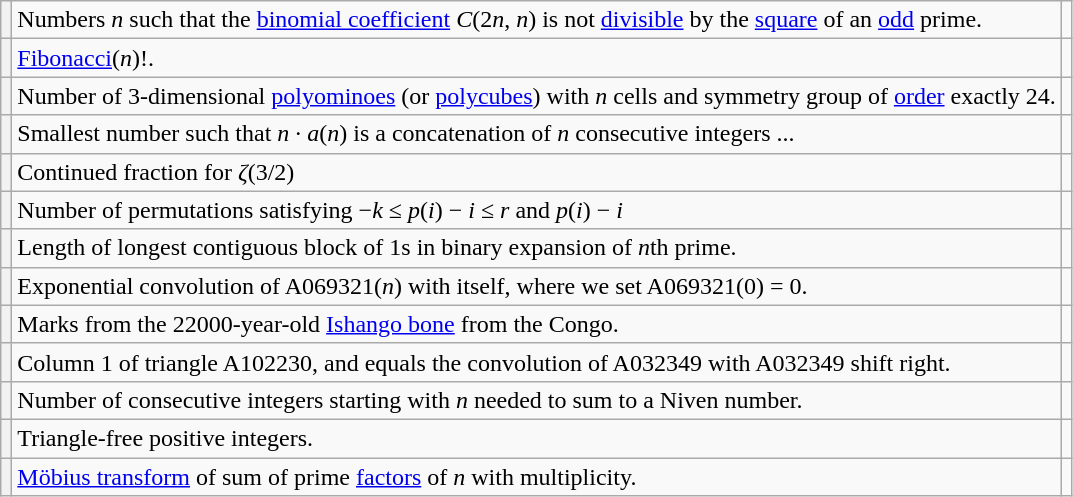<table class="wikitable" align="center">
<tr>
<th></th>
<td>Numbers <em>n</em> such that the <a href='#'>binomial coefficient</a> <em>C</em>(2<em>n</em>, <em>n</em>) is not <a href='#'>divisible</a> by the <a href='#'>square</a> of an <a href='#'>odd</a> prime.</td>
<td></td>
</tr>
<tr>
<th></th>
<td><a href='#'>Fibonacci</a>(<em>n</em>)!.</td>
<td></td>
</tr>
<tr>
<th></th>
<td>Number of 3-dimensional <a href='#'>polyominoes</a> (or <a href='#'>polycubes</a>) with <em>n</em> cells and symmetry group of <a href='#'>order</a> exactly 24.</td>
<td></td>
</tr>
<tr>
<th></th>
<td>Smallest number such that <em>n</em> · <em>a</em>(<em>n</em>) is a concatenation of <em>n</em> consecutive integers ...</td>
<td></td>
</tr>
<tr>
<th></th>
<td>Continued fraction for <em>ζ</em>(3/2)</td>
<td></td>
</tr>
<tr>
<th></th>
<td>Number of permutations satisfying −<em>k</em> ≤ <em>p</em>(<em>i</em>) − <em>i</em> ≤ <em>r</em> and <em>p</em>(<em>i</em>) − <em>i</em></td>
<td></td>
</tr>
<tr>
<th></th>
<td>Length of longest contiguous block of 1s in binary expansion of <em>n</em>th prime.</td>
<td></td>
</tr>
<tr>
<th></th>
<td>Exponential convolution of A069321(<em>n</em>) with itself, where we set A069321(0) = 0.</td>
<td></td>
</tr>
<tr>
<th></th>
<td>Marks from the 22000-year-old <a href='#'>Ishango bone</a> from the Congo.</td>
<td></td>
</tr>
<tr>
<th></th>
<td>Column 1 of triangle A102230, and equals the convolution of A032349 with A032349 shift right.</td>
<td></td>
</tr>
<tr>
<th></th>
<td>Number of consecutive integers starting with <em>n</em> needed to sum to a Niven number.</td>
<td></td>
</tr>
<tr>
<th></th>
<td>Triangle-free positive integers.</td>
<td></td>
</tr>
<tr>
<th></th>
<td><a href='#'>Möbius transform</a> of sum of prime <a href='#'>factors</a> of <em>n</em> with multiplicity.</td>
<td></td>
</tr>
</table>
